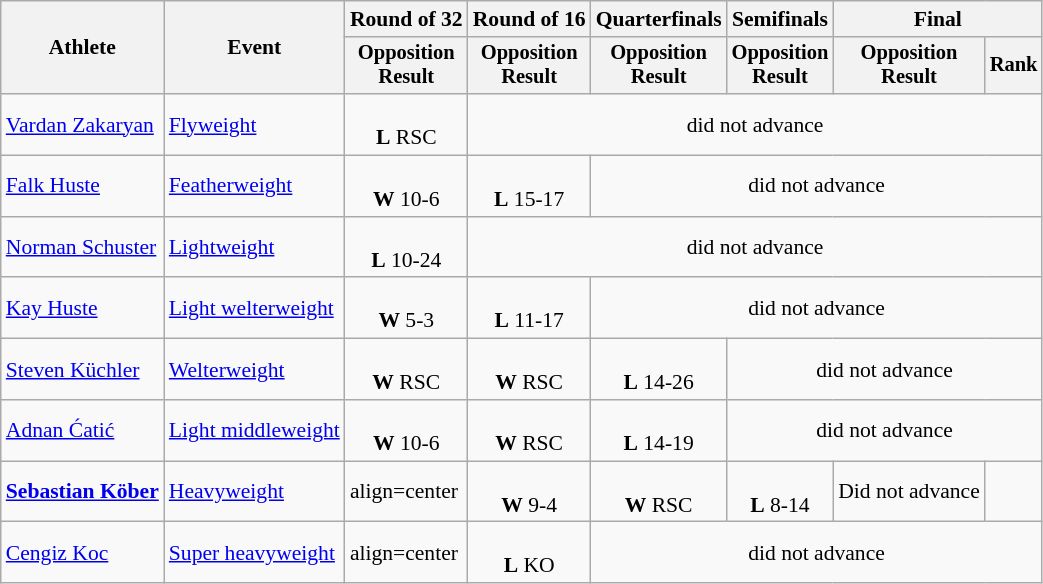<table class="wikitable" style="font-size:90%">
<tr>
<th rowspan="2">Athlete</th>
<th rowspan="2">Event</th>
<th>Round of 32</th>
<th>Round of 16</th>
<th>Quarterfinals</th>
<th>Semifinals</th>
<th colspan=2>Final</th>
</tr>
<tr style="font-size:95%">
<th>Opposition<br>Result</th>
<th>Opposition<br>Result</th>
<th>Opposition<br>Result</th>
<th>Opposition<br>Result</th>
<th>Opposition<br>Result</th>
<th>Rank</th>
</tr>
<tr>
<td align=left><a href='#'>Vardan Zakaryan</a></td>
<td align=left><a href='#'>Flyweight</a></td>
<td align=center><br><strong>L</strong> RSC</td>
<td align=center colspan=5>did not advance</td>
</tr>
<tr>
<td align=left><a href='#'>Falk Huste</a></td>
<td align=left><a href='#'>Featherweight</a></td>
<td align=center><br><strong>W</strong> 10-6</td>
<td align=center><br><strong>L</strong> 15-17</td>
<td align=center colspan=4>did not advance</td>
</tr>
<tr>
<td align=left><a href='#'>Norman Schuster</a></td>
<td align=left><a href='#'>Lightweight</a></td>
<td align=center><br><strong>L</strong> 10-24</td>
<td align=center colspan=5>did not advance</td>
</tr>
<tr>
<td align=left><a href='#'>Kay Huste</a></td>
<td align=left><a href='#'>Light welterweight</a></td>
<td align=center><br><strong>W</strong> 5-3</td>
<td align=center><br><strong>L</strong> 11-17</td>
<td align=center colspan=4>did not advance</td>
</tr>
<tr>
<td align=left><a href='#'>Steven Küchler</a></td>
<td align=left><a href='#'>Welterweight</a></td>
<td align=center><br><strong>W</strong> RSC</td>
<td align=center><br><strong>W</strong> RSC</td>
<td align=center><br><strong>L</strong> 14-26</td>
<td align=center colspan=3>did not advance</td>
</tr>
<tr>
<td align=left><a href='#'>Adnan Ćatić</a></td>
<td align=left><a href='#'>Light middleweight</a></td>
<td align=center><br><strong>W</strong> 10-6</td>
<td align=center><br><strong>W</strong> RSC</td>
<td align=center><br><strong>L</strong> 14-19</td>
<td align=center colspan=3>did not advance</td>
</tr>
<tr>
<td align=left><strong><a href='#'>Sebastian Köber</a></strong></td>
<td align=left><a href='#'>Heavyweight</a></td>
<td>align=center </td>
<td align=center><br><strong>W</strong> 9-4</td>
<td align=center><br><strong>W</strong> RSC</td>
<td align=center><br><strong>L</strong> 8-14</td>
<td align=center>Did not advance</td>
<td align=center></td>
</tr>
<tr>
<td align=left><a href='#'>Cengiz Koc</a></td>
<td align=left><a href='#'>Super heavyweight</a></td>
<td>align=center </td>
<td align=center><br><strong>L</strong> KO</td>
<td align=center colspan=5>did not advance</td>
</tr>
</table>
